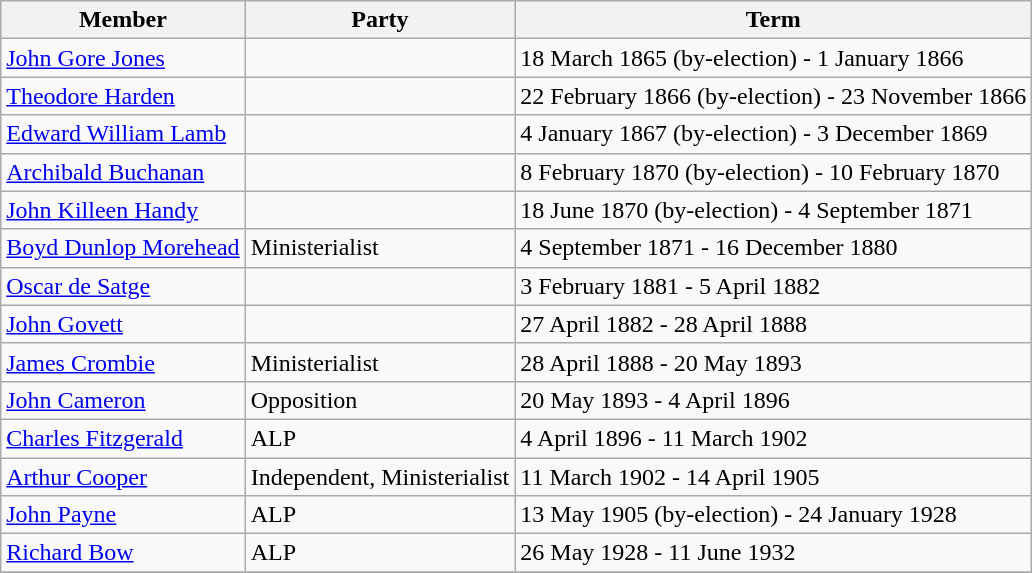<table class="wikitable sortable">
<tr>
<th>Member</th>
<th>Party</th>
<th>Term</th>
</tr>
<tr>
<td><a href='#'>John Gore Jones</a></td>
<td></td>
<td>18 March 1865 (by-election) - 1 January 1866</td>
</tr>
<tr>
<td><a href='#'>Theodore Harden</a></td>
<td></td>
<td>22 February 1866 (by-election) - 23 November 1866</td>
</tr>
<tr>
<td><a href='#'>Edward William Lamb</a></td>
<td></td>
<td>4 January 1867 (by-election) - 3 December 1869</td>
</tr>
<tr>
<td><a href='#'>Archibald Buchanan</a></td>
<td></td>
<td>8 February 1870 (by-election) - 10 February 1870</td>
</tr>
<tr>
<td><a href='#'>John Killeen Handy</a></td>
<td></td>
<td>18 June 1870 (by-election) - 4 September 1871</td>
</tr>
<tr>
<td><a href='#'>Boyd Dunlop Morehead</a></td>
<td>Ministerialist</td>
<td>4 September 1871 - 16 December 1880</td>
</tr>
<tr>
<td><a href='#'>Oscar de Satge</a></td>
<td></td>
<td>3 February 1881 - 5 April 1882</td>
</tr>
<tr>
<td><a href='#'>John Govett</a></td>
<td></td>
<td>27 April 1882 - 28 April 1888</td>
</tr>
<tr>
<td><a href='#'>James Crombie</a></td>
<td>Ministerialist</td>
<td>28 April 1888 - 20 May 1893</td>
</tr>
<tr>
<td><a href='#'>John Cameron</a></td>
<td>Opposition</td>
<td>20 May 1893 - 4 April 1896</td>
</tr>
<tr>
<td><a href='#'>Charles Fitzgerald</a></td>
<td>ALP</td>
<td>4 April 1896 - 11 March 1902</td>
</tr>
<tr>
<td><a href='#'>Arthur Cooper</a></td>
<td>Independent, Ministerialist</td>
<td>11 March 1902 - 14 April 1905</td>
</tr>
<tr>
<td><a href='#'>John Payne</a></td>
<td>ALP</td>
<td>13 May 1905 (by-election) - 24 January 1928</td>
</tr>
<tr>
<td><a href='#'>Richard Bow</a></td>
<td>ALP</td>
<td>26 May 1928 - 11 June 1932</td>
</tr>
<tr>
</tr>
</table>
